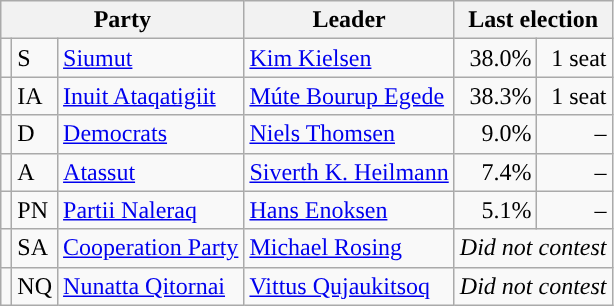<table class="wikitable">
<tr>
<th colspan="3">Party</th>
<th>Leader</th>
<th colspan="2">Last election</th>
</tr>
<tr>
<td></td>
<td>S</td>
<td><a href='#'>Siumut</a></td>
<td><a href='#'>Kim Kielsen</a></td>
<td align=right>38.0%</td>
<td align=right>1 seat</td>
</tr>
<tr>
<td></td>
<td>IA</td>
<td><a href='#'>Inuit Ataqatigiit</a></td>
<td><a href='#'>Múte Bourup Egede</a></td>
<td align=right>38.3%</td>
<td align=right>1 seat</td>
</tr>
<tr>
<td bgcolor=></td>
<td>D</td>
<td><a href='#'>Democrats</a></td>
<td><a href='#'>Niels Thomsen</a></td>
<td align=right>9.0%</td>
<td align=right>–</td>
</tr>
<tr>
<td></td>
<td>A</td>
<td><a href='#'>Atassut</a></td>
<td><a href='#'>Siverth K. Heilmann</a></td>
<td align=right>7.4%</td>
<td align=right>–</td>
</tr>
<tr>
<td></td>
<td>PN</td>
<td><a href='#'>Partii Naleraq</a></td>
<td><a href='#'>Hans Enoksen</a></td>
<td align=right>5.1%</td>
<td align=right>–</td>
</tr>
<tr>
<td bgcolor=></td>
<td>SA</td>
<td><a href='#'>Cooperation Party</a></td>
<td><a href='#'>Michael Rosing</a></td>
<td colspan="2"><em>Did not contest</em></td>
</tr>
<tr>
<td bgcolor=></td>
<td>NQ</td>
<td><a href='#'>Nunatta Qitornai</a></td>
<td><a href='#'>Vittus Qujaukitsoq</a></td>
<td colspan="2"><em>Did not contest</em></td>
</tr>
</table>
